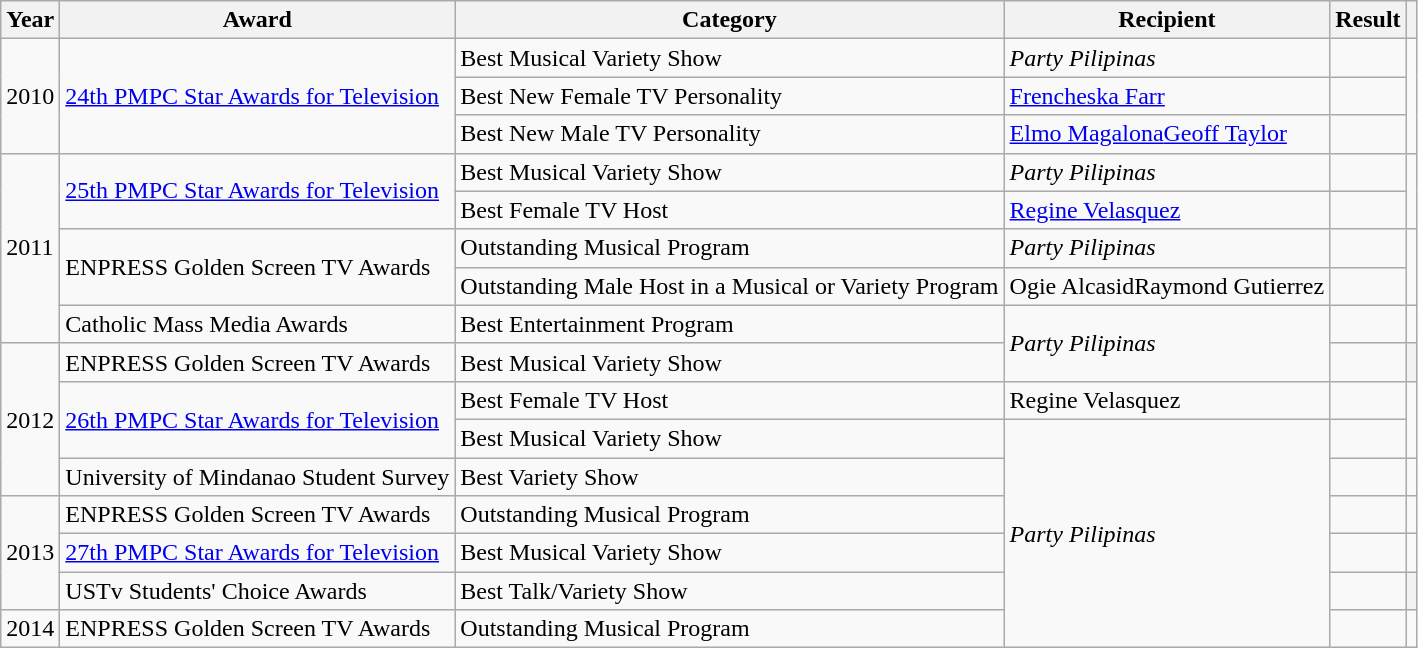<table class="wikitable">
<tr>
<th>Year</th>
<th>Award</th>
<th>Category</th>
<th>Recipient</th>
<th>Result</th>
<th></th>
</tr>
<tr>
<td rowspan=3>2010</td>
<td rowspan=3><a href='#'>24th PMPC Star Awards for Television</a></td>
<td>Best Musical Variety Show</td>
<td><em>Party Pilipinas</em></td>
<td></td>
<td rowspan=3></td>
</tr>
<tr>
<td>Best New Female TV Personality</td>
<td><a href='#'>Frencheska Farr</a></td>
<td></td>
</tr>
<tr>
<td>Best New Male TV Personality</td>
<td><a href='#'>Elmo Magalona</a><a href='#'>Geoff Taylor</a></td>
<td></td>
</tr>
<tr>
<td rowspan=5>2011</td>
<td rowspan=2><a href='#'>25th PMPC Star Awards for Television</a></td>
<td>Best Musical Variety Show</td>
<td><em>Party Pilipinas</em></td>
<td></td>
<td rowspan=2></td>
</tr>
<tr>
<td>Best Female TV Host</td>
<td><a href='#'>Regine Velasquez</a></td>
<td></td>
</tr>
<tr>
<td rowspan=2>ENPRESS Golden Screen TV Awards</td>
<td>Outstanding Musical Program</td>
<td><em>Party Pilipinas</em></td>
<td></td>
<td rowspan=2></td>
</tr>
<tr>
<td>Outstanding Male Host in a Musical or Variety Program</td>
<td>Ogie AlcasidRaymond Gutierrez</td>
<td></td>
</tr>
<tr>
<td>Catholic Mass Media Awards</td>
<td>Best Entertainment Program</td>
<td rowspan=2><em>Party Pilipinas</em></td>
<td></td>
<td></td>
</tr>
<tr>
<td rowspan=4>2012</td>
<td>ENPRESS Golden Screen TV Awards</td>
<td>Best Musical Variety Show</td>
<td></td>
<th></th>
</tr>
<tr>
<td rowspan=2><a href='#'>26th PMPC Star Awards for Television</a></td>
<td>Best Female TV Host</td>
<td>Regine Velasquez</td>
<td></td>
<td rowspan=2></td>
</tr>
<tr>
<td>Best Musical Variety Show</td>
<td rowspan=6><em>Party Pilipinas</em></td>
<td></td>
</tr>
<tr>
<td>University of Mindanao Student Survey</td>
<td>Best Variety Show</td>
<td></td>
<td></td>
</tr>
<tr>
<td rowspan=3>2013</td>
<td>ENPRESS Golden Screen TV Awards</td>
<td>Outstanding Musical Program</td>
<td></td>
<td></td>
</tr>
<tr>
<td><a href='#'>27th PMPC Star Awards for Television</a></td>
<td>Best Musical Variety Show</td>
<td></td>
<td></td>
</tr>
<tr>
<td>USTv Students' Choice Awards</td>
<td>Best Talk/Variety Show</td>
<td></td>
<th></th>
</tr>
<tr>
<td>2014</td>
<td>ENPRESS Golden Screen TV Awards</td>
<td>Outstanding Musical Program</td>
<td></td>
<td></td>
</tr>
</table>
